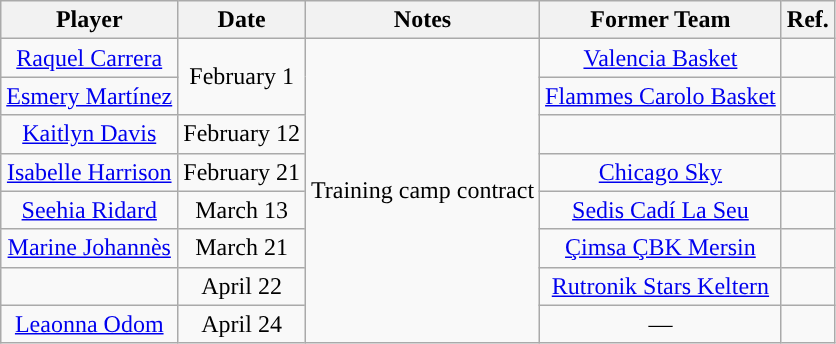<table class="wikitable sortable sortable" style="text-align: center">
<tr>
<th>Player</th>
<th>Date</th>
<th>Notes</th>
<th>Former Team</th>
<th>Ref.</th>
</tr>
<tr>
<td><a href='#'>Raquel Carrera</a></td>
<td rowspan=2>February 1</td>
<td rowspan=8>Training camp contract</td>
<td><a href='#'>Valencia Basket</a></td>
<td></td>
</tr>
<tr>
<td><a href='#'>Esmery Martínez</a></td>
<td><a href='#'>Flammes Carolo Basket</a></td>
<td></td>
</tr>
<tr>
<td><a href='#'>Kaitlyn Davis</a></td>
<td>February 12</td>
<td></td>
<td></td>
</tr>
<tr>
<td><a href='#'>Isabelle Harrison</a></td>
<td>February 21</td>
<td><a href='#'>Chicago Sky</a></td>
<td></td>
</tr>
<tr>
<td><a href='#'>Seehia Ridard</a></td>
<td>March 13</td>
<td><a href='#'>Sedis Cadí La Seu</a></td>
<td></td>
</tr>
<tr>
<td><a href='#'>Marine Johannès</a></td>
<td>March 21</td>
<td><a href='#'>Çimsa ÇBK Mersin</a></td>
<td></td>
</tr>
<tr>
<td></td>
<td>April 22</td>
<td><a href='#'>Rutronik Stars Keltern</a></td>
<td></td>
</tr>
<tr>
<td><a href='#'>Leaonna Odom</a></td>
<td>April 24</td>
<td>—</td>
<td></td>
</tr>
</table>
